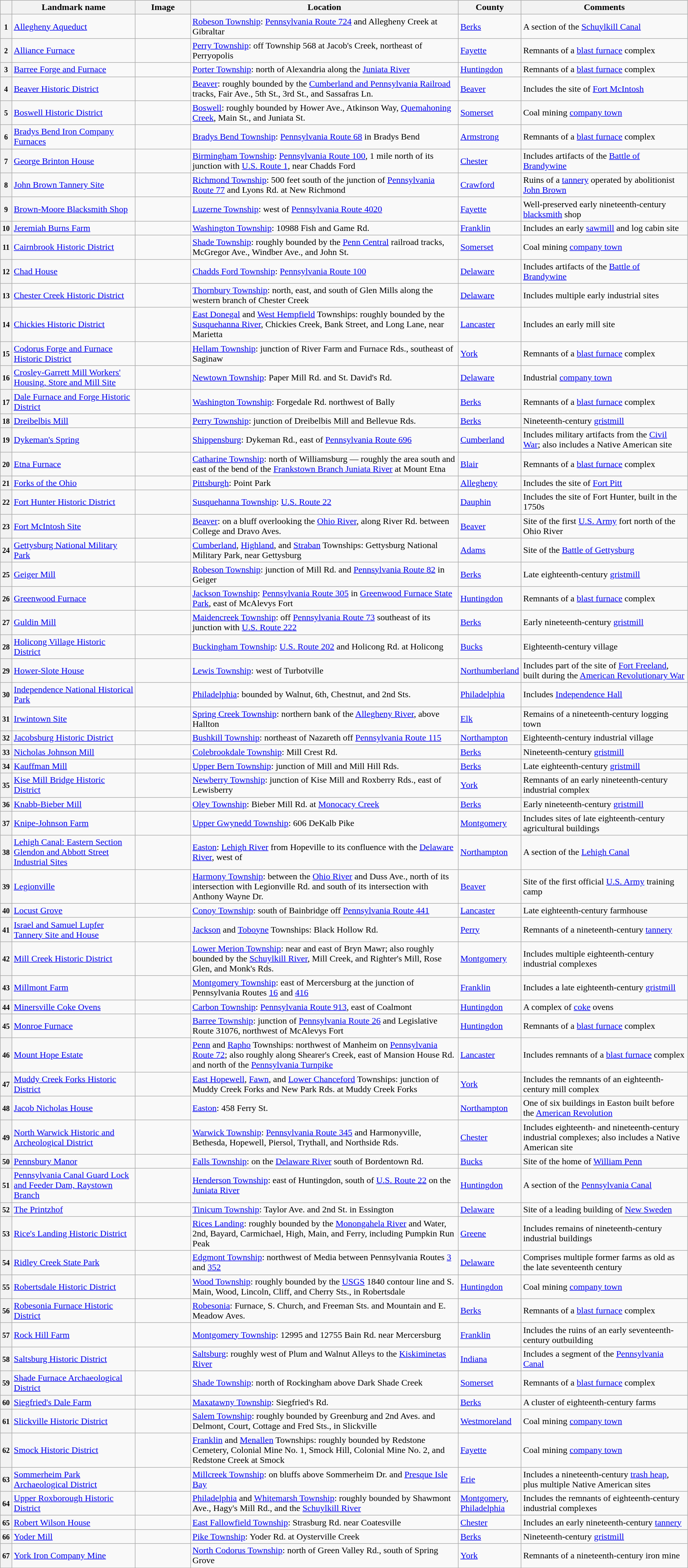<table class="wikitable sortable" style="width:98%">
<tr>
<th></th>
<th width = 18% ><strong>Landmark name</strong></th>
<th width = 8% class="unsortable" ><strong>Image</strong></th>
<th><strong>Location</strong></th>
<th width = 8% ><strong>County</strong></th>
<th class="unsortable" ><strong>Comments</strong></th>
</tr>
<tr ->
<th><small>1</small></th>
<td><a href='#'>Allegheny Aqueduct</a></td>
<td></td>
<td><a href='#'>Robeson Township</a>: <a href='#'>Pennsylvania Route 724</a> and Allegheny Creek at Gibraltar<br><small></small></td>
<td><a href='#'>Berks</a></td>
<td>A section of the <a href='#'>Schuylkill Canal</a></td>
</tr>
<tr ->
<th><small>2</small></th>
<td><a href='#'>Alliance Furnace</a></td>
<td></td>
<td><a href='#'>Perry Township</a>: off Township 568 at Jacob's Creek, northeast of Perryopolis<br><small></small></td>
<td><a href='#'>Fayette</a></td>
<td>Remnants of a <a href='#'>blast furnace</a> complex</td>
</tr>
<tr ->
<th><small>3</small></th>
<td><a href='#'>Barree Forge and Furnace</a></td>
<td></td>
<td><a href='#'>Porter Township</a>:  north of Alexandria along the <a href='#'>Juniata River</a><br><small></small></td>
<td><a href='#'>Huntingdon</a></td>
<td>Remnants of a <a href='#'>blast furnace</a> complex</td>
</tr>
<tr ->
<th><small>4</small></th>
<td><a href='#'>Beaver Historic District</a></td>
<td></td>
<td><a href='#'>Beaver</a>: roughly bounded by the <a href='#'>Cumberland and Pennsylvania Railroad</a> tracks, Fair Ave., 5th St., 3rd St., and Sassafras Ln.<br><small></small></td>
<td><a href='#'>Beaver</a></td>
<td>Includes the site of <a href='#'>Fort McIntosh</a></td>
</tr>
<tr ->
<th><small>5</small></th>
<td><a href='#'>Boswell Historic District</a></td>
<td></td>
<td><a href='#'>Boswell</a>: roughly bounded by Hower Ave., Atkinson Way, <a href='#'>Quemahoning Creek</a>, Main St., and Juniata St.<br></td>
<td><a href='#'>Somerset</a></td>
<td>Coal mining <a href='#'>company town</a></td>
</tr>
<tr ->
<th><small>6</small></th>
<td><a href='#'>Bradys Bend Iron Company Furnaces</a></td>
<td></td>
<td><a href='#'>Bradys Bend Township</a>: <a href='#'>Pennsylvania Route 68</a> in Bradys Bend<br><small></small></td>
<td><a href='#'>Armstrong</a></td>
<td>Remnants of a <a href='#'>blast furnace</a> complex</td>
</tr>
<tr ->
<th><small>7</small></th>
<td><a href='#'>George Brinton House</a></td>
<td></td>
<td><a href='#'>Birmingham Township</a>: <a href='#'>Pennsylvania Route 100</a>, 1 mile north of its junction with <a href='#'>U.S. Route 1</a>, near Chadds Ford<br><small> </small></td>
<td><a href='#'>Chester</a></td>
<td>Includes artifacts of the <a href='#'>Battle of Brandywine</a></td>
</tr>
<tr ->
<th><small>8</small></th>
<td><a href='#'>John Brown Tannery Site</a></td>
<td></td>
<td><a href='#'>Richmond Township</a>: 500 feet south of the junction of <a href='#'>Pennsylvania Route 77</a> and Lyons Rd. at New Richmond<br><small></small></td>
<td><a href='#'>Crawford</a></td>
<td>Ruins of a <a href='#'>tannery</a> operated by abolitionist <a href='#'>John Brown</a></td>
</tr>
<tr ->
<th><small>9</small></th>
<td><a href='#'>Brown-Moore Blacksmith Shop</a></td>
<td></td>
<td><a href='#'>Luzerne Township</a>:  west of <a href='#'>Pennsylvania Route 4020</a><br><small></small></td>
<td><a href='#'>Fayette</a></td>
<td>Well-preserved early nineteenth-century <a href='#'>blacksmith</a> shop</td>
</tr>
<tr ->
<th><small>10</small></th>
<td><a href='#'>Jeremiah Burns Farm</a></td>
<td></td>
<td><a href='#'>Washington Township</a>: 10988 Fish and Game Rd.<br><small></small></td>
<td><a href='#'>Franklin</a></td>
<td>Includes an early <a href='#'>sawmill</a> and log cabin site</td>
</tr>
<tr ->
<th><small>11</small></th>
<td><a href='#'>Cairnbrook Historic District</a></td>
<td></td>
<td><a href='#'>Shade Township</a>: roughly bounded by the <a href='#'>Penn Central</a> railroad tracks, McGregor Ave., Windber Ave., and John St.<br><small></small></td>
<td><a href='#'>Somerset</a></td>
<td>Coal mining <a href='#'>company town</a></td>
</tr>
<tr ->
<th><small>12</small></th>
<td><a href='#'>Chad House</a></td>
<td></td>
<td><a href='#'>Chadds Ford Township</a>: <a href='#'>Pennsylvania Route 100</a><br><small></small></td>
<td><a href='#'>Delaware</a></td>
<td>Includes artifacts of the <a href='#'>Battle of Brandywine</a></td>
</tr>
<tr ->
<th><small>13</small></th>
<td><a href='#'>Chester Creek Historic District</a></td>
<td></td>
<td><a href='#'>Thornbury Township</a>: north, east, and south of Glen Mills along the western branch of Chester Creek<br><small></small></td>
<td><a href='#'>Delaware</a></td>
<td>Includes multiple early industrial sites</td>
</tr>
<tr ->
<th><small>14</small></th>
<td><a href='#'>Chickies Historic District</a></td>
<td></td>
<td><a href='#'>East Donegal</a> and <a href='#'>West Hempfield</a> Townships: roughly bounded by the <a href='#'>Susquehanna River</a>, Chickies Creek, Bank Street, and Long Lane, near Marietta<br></td>
<td><a href='#'>Lancaster</a></td>
<td>Includes an early mill site</td>
</tr>
<tr ->
<th><small>15</small></th>
<td><a href='#'>Codorus Forge and Furnace Historic District</a></td>
<td></td>
<td><a href='#'>Hellam Township</a>: junction of River Farm and Furnace Rds., southeast of Saginaw<br><small></small></td>
<td><a href='#'>York</a></td>
<td>Remnants of a <a href='#'>blast furnace</a> complex</td>
</tr>
<tr ->
<th><small>16</small></th>
<td><a href='#'>Crosley-Garrett Mill Workers' Housing, Store and Mill Site</a></td>
<td></td>
<td><a href='#'>Newtown Township</a>: Paper Mill Rd. and St. David's Rd.<br><small></small></td>
<td><a href='#'>Delaware</a></td>
<td>Industrial <a href='#'>company town</a></td>
</tr>
<tr ->
<th><small>17</small></th>
<td><a href='#'>Dale Furnace and Forge Historic District</a></td>
<td></td>
<td><a href='#'>Washington Township</a>: Forgedale Rd. northwest of Bally<br><small></small></td>
<td><a href='#'>Berks</a></td>
<td>Remnants of a <a href='#'>blast furnace</a> complex</td>
</tr>
<tr ->
<th><small>18</small></th>
<td><a href='#'>Dreibelbis Mill</a></td>
<td></td>
<td><a href='#'>Perry Township</a>: junction of Dreibelbis Mill and Bellevue Rds.<br><small></small></td>
<td><a href='#'>Berks</a></td>
<td>Nineteenth-century <a href='#'>gristmill</a></td>
</tr>
<tr ->
<th><small>19</small></th>
<td><a href='#'>Dykeman's Spring</a></td>
<td></td>
<td><a href='#'>Shippensburg</a>: Dykeman Rd.,  east of <a href='#'>Pennsylvania Route 696</a><br><small></small></td>
<td><a href='#'>Cumberland</a></td>
<td>Includes military artifacts from the <a href='#'>Civil War</a>; also includes a Native American site</td>
</tr>
<tr ->
<th><small>20</small></th>
<td><a href='#'>Etna Furnace</a></td>
<td></td>
<td><a href='#'>Catharine Township</a>: north of Williamsburg — roughly the area south and east of the bend of the <a href='#'>Frankstown Branch Juniata River</a> at Mount Etna<br><small></small></td>
<td><a href='#'>Blair</a></td>
<td>Remnants of a <a href='#'>blast furnace</a> complex</td>
</tr>
<tr ->
<th><small>21</small></th>
<td><a href='#'>Forks of the Ohio</a></td>
<td></td>
<td><a href='#'>Pittsburgh</a>: Point Park<br><small></small></td>
<td><a href='#'>Allegheny</a></td>
<td>Includes the site of <a href='#'>Fort Pitt</a></td>
</tr>
<tr ->
<th><small>22</small></th>
<td><a href='#'>Fort Hunter Historic District</a></td>
<td></td>
<td><a href='#'>Susquehanna Township</a>: <a href='#'>U.S. Route 22</a><br><small></small></td>
<td><a href='#'>Dauphin</a></td>
<td>Includes the site of Fort Hunter, built in the 1750s</td>
</tr>
<tr ->
<th><small>23</small></th>
<td><a href='#'>Fort McIntosh Site</a></td>
<td></td>
<td><a href='#'>Beaver</a>: on a bluff overlooking the <a href='#'>Ohio River</a>, along River Rd. between College and Dravo Aves.<br><small></small></td>
<td><a href='#'>Beaver</a></td>
<td>Site of the first <a href='#'>U.S. Army</a> fort north of the Ohio River</td>
</tr>
<tr ->
<th><small>24</small></th>
<td><a href='#'>Gettysburg National Military Park</a></td>
<td></td>
<td><a href='#'>Cumberland</a>, <a href='#'>Highland</a>, and <a href='#'>Straban</a> Townships: Gettysburg National Military Park, near Gettysburg<br><small></small></td>
<td><a href='#'>Adams</a></td>
<td>Site of the <a href='#'>Battle of Gettysburg</a></td>
</tr>
<tr ->
<th><small>25</small></th>
<td><a href='#'>Geiger Mill</a></td>
<td></td>
<td><a href='#'>Robeson Township</a>: junction of Mill Rd. and <a href='#'>Pennsylvania Route 82</a> in Geiger<br><small></small></td>
<td><a href='#'>Berks</a></td>
<td>Late eighteenth-century <a href='#'>gristmill</a></td>
</tr>
<tr ->
<th><small>26</small></th>
<td><a href='#'>Greenwood Furnace</a></td>
<td></td>
<td><a href='#'>Jackson Township</a>: <a href='#'>Pennsylvania Route 305</a> in <a href='#'>Greenwood Furnace State Park</a>, east of McAlevys Fort<br><small></small></td>
<td><a href='#'>Huntingdon</a></td>
<td>Remnants of a <a href='#'>blast furnace</a> complex</td>
</tr>
<tr ->
<th><small>27</small></th>
<td><a href='#'>Guldin Mill</a></td>
<td></td>
<td><a href='#'>Maidencreek Township</a>: off <a href='#'>Pennsylvania Route 73</a> southeast of its junction with <a href='#'>U.S. Route 222</a><br><small></small></td>
<td><a href='#'>Berks</a></td>
<td>Early nineteenth-century <a href='#'>gristmill</a></td>
</tr>
<tr ->
<th><small>28</small></th>
<td><a href='#'>Holicong Village Historic District</a></td>
<td></td>
<td><a href='#'>Buckingham Township</a>: <a href='#'>U.S. Route 202</a> and Holicong Rd. at Holicong<br><small></small></td>
<td><a href='#'>Bucks</a></td>
<td>Eighteenth-century village</td>
</tr>
<tr ->
<th><small>29</small></th>
<td><a href='#'>Hower-Slote House</a></td>
<td></td>
<td><a href='#'>Lewis Township</a>: west of Turbotville<br><small></small></td>
<td><a href='#'>Northumberland</a></td>
<td>Includes part of the site of <a href='#'>Fort Freeland</a>, built during the <a href='#'>American Revolutionary War</a></td>
</tr>
<tr ->
<th><small>30</small></th>
<td><a href='#'>Independence National Historical Park</a></td>
<td></td>
<td><a href='#'>Philadelphia</a>: bounded by Walnut, 6th, Chestnut, and 2nd Sts.<br><small></small></td>
<td><a href='#'>Philadelphia</a></td>
<td>Includes <a href='#'>Independence Hall</a></td>
</tr>
<tr ->
<th><small>31</small></th>
<td><a href='#'>Irwintown Site</a></td>
<td></td>
<td><a href='#'>Spring Creek Township</a>: northern bank of the <a href='#'>Allegheny River</a>, above Hallton<br><small></small></td>
<td><a href='#'>Elk</a></td>
<td>Remains of a nineteenth-century logging town</td>
</tr>
<tr ->
<th><small>32</small></th>
<td><a href='#'>Jacobsburg Historic District</a></td>
<td></td>
<td><a href='#'>Bushkill Township</a>:  northeast of Nazareth off <a href='#'>Pennsylvania Route 115</a><br><small></small></td>
<td><a href='#'>Northampton</a></td>
<td>Eighteenth-century industrial village</td>
</tr>
<tr ->
<th><small>33</small></th>
<td><a href='#'>Nicholas Johnson Mill</a></td>
<td></td>
<td><a href='#'>Colebrookdale Township</a>: Mill Crest Rd.<br><small></small></td>
<td><a href='#'>Berks</a></td>
<td>Nineteenth-century <a href='#'>gristmill</a></td>
</tr>
<tr ->
<th><small>34</small></th>
<td><a href='#'>Kauffman Mill</a></td>
<td></td>
<td><a href='#'>Upper Bern Township</a>: junction of Mill and Mill Hill Rds.<br><small></small></td>
<td><a href='#'>Berks</a></td>
<td>Late eighteenth-century <a href='#'>gristmill</a></td>
</tr>
<tr ->
<th><small>35</small></th>
<td><a href='#'>Kise Mill Bridge Historic District</a></td>
<td></td>
<td><a href='#'>Newberry Township</a>: junction of Kise Mill and Roxberry Rds., east of Lewisberry<br><small></small></td>
<td><a href='#'>York</a></td>
<td>Remnants of an early nineteenth-century industrial complex</td>
</tr>
<tr ->
<th><small>36</small></th>
<td><a href='#'>Knabb-Bieber Mill</a></td>
<td></td>
<td><a href='#'>Oley Township</a>: Bieber Mill Rd. at <a href='#'>Monocacy Creek</a><br><small></small></td>
<td><a href='#'>Berks</a></td>
<td>Early nineteenth-century <a href='#'>gristmill</a></td>
</tr>
<tr ->
<th><small>37</small></th>
<td><a href='#'>Knipe-Johnson Farm</a></td>
<td></td>
<td><a href='#'>Upper Gwynedd Township</a>: 606 DeKalb Pike<br><small></small></td>
<td><a href='#'>Montgomery</a></td>
<td>Includes sites of late eighteenth-century agricultural buildings</td>
</tr>
<tr ->
<th><small>38</small></th>
<td><a href='#'>Lehigh Canal: Eastern Section Glendon and Abbott Street Industrial Sites</a></td>
<td></td>
<td><a href='#'>Easton</a>: <a href='#'>Lehigh River</a> from Hopeville to its confluence with the <a href='#'>Delaware River</a>, west of <br><small></small></td>
<td><a href='#'>Northampton</a></td>
<td>A section of the <a href='#'>Lehigh Canal</a></td>
</tr>
<tr ->
<th><small>39</small></th>
<td><a href='#'>Legionville</a></td>
<td></td>
<td><a href='#'>Harmony Township</a>: between the <a href='#'>Ohio River</a> and Duss Ave., north of its intersection with Legionville Rd. and south of its intersection with Anthony Wayne Dr.<br><small></small></td>
<td><a href='#'>Beaver</a></td>
<td>Site of the first official <a href='#'>U.S. Army</a> training camp</td>
</tr>
<tr ->
<th><small>40</small></th>
<td><a href='#'>Locust Grove</a></td>
<td></td>
<td><a href='#'>Conoy Township</a>: south of Bainbridge off <a href='#'>Pennsylvania Route 441</a><br><small></small></td>
<td><a href='#'>Lancaster</a></td>
<td>Late eighteenth-century farmhouse</td>
</tr>
<tr ->
<th><small>41</small></th>
<td><a href='#'>Israel and Samuel Lupfer Tannery Site and House</a></td>
<td></td>
<td><a href='#'>Jackson</a> and <a href='#'>Toboyne</a> Townships: Black Hollow Rd.<br><small></small></td>
<td><a href='#'>Perry</a></td>
<td>Remnants of a nineteenth-century <a href='#'>tannery</a></td>
</tr>
<tr ->
<th><small>42</small></th>
<td><a href='#'>Mill Creek Historic District</a></td>
<td></td>
<td><a href='#'>Lower Merion Township</a>: near and east of Bryn Mawr; also roughly bounded by the <a href='#'>Schuylkill River</a>, Mill Creek, and Righter's Mill, Rose Glen, and Monk's Rds.<br><small></small></td>
<td><a href='#'>Montgomery</a></td>
<td>Includes multiple eighteenth-century industrial complexes</td>
</tr>
<tr ->
<th><small>43</small></th>
<td><a href='#'>Millmont Farm</a></td>
<td></td>
<td><a href='#'>Montgomery Township</a>: east of Mercersburg at the junction of Pennsylvania Routes <a href='#'>16</a> and <a href='#'>416</a><br><small></small></td>
<td><a href='#'>Franklin</a></td>
<td>Includes a late eighteenth-century <a href='#'>gristmill</a></td>
</tr>
<tr ->
<th><small>44</small></th>
<td><a href='#'>Minersville Coke Ovens</a></td>
<td></td>
<td><a href='#'>Carbon Township</a>: <a href='#'>Pennsylvania Route 913</a>,  east of Coalmont<br><small></small></td>
<td><a href='#'>Huntingdon</a></td>
<td>A complex of <a href='#'>coke</a> ovens</td>
</tr>
<tr ->
<th><small>45</small></th>
<td><a href='#'>Monroe Furnace</a></td>
<td></td>
<td><a href='#'>Barree Township</a>: junction of <a href='#'>Pennsylvania Route 26</a> and Legislative Route 31076,  northwest of McAlevys Fort<br><small></small></td>
<td><a href='#'>Huntingdon</a></td>
<td>Remnants of a <a href='#'>blast furnace</a> complex</td>
</tr>
<tr ->
<th><small>46</small></th>
<td><a href='#'>Mount Hope Estate</a></td>
<td></td>
<td><a href='#'>Penn</a> and <a href='#'>Rapho</a> Townships: northwest of Manheim on <a href='#'>Pennsylvania Route 72</a>; also roughly along Shearer's Creek, east of Mansion House Rd. and north of the <a href='#'>Pennsylvania Turnpike</a><br><small></small></td>
<td><a href='#'>Lancaster</a></td>
<td>Includes remnants of a <a href='#'>blast furnace</a> complex</td>
</tr>
<tr ->
<th><small>47</small></th>
<td><a href='#'>Muddy Creek Forks Historic District</a></td>
<td></td>
<td><a href='#'>East Hopewell</a>, <a href='#'>Fawn</a>, and <a href='#'>Lower Chanceford</a> Townships: junction of Muddy Creek Forks and New Park Rds. at Muddy Creek Forks<br><small></small></td>
<td><a href='#'>York</a></td>
<td>Includes the remnants of an eighteenth-century mill complex</td>
</tr>
<tr ->
<th><small>48</small></th>
<td><a href='#'>Jacob Nicholas House</a></td>
<td></td>
<td><a href='#'>Easton</a>: 458 Ferry St.<br><small></small></td>
<td><a href='#'>Northampton</a></td>
<td>One of six buildings in Easton built before the <a href='#'>American Revolution</a></td>
</tr>
<tr ->
<th><small>49</small></th>
<td><a href='#'>North Warwick Historic and Archeological District</a></td>
<td></td>
<td><a href='#'>Warwick Township</a>: <a href='#'>Pennsylvania Route 345</a> and Harmonyville, Bethesda, Hopewell, Piersol, Trythall, and Northside Rds.<br><small></small></td>
<td><a href='#'>Chester</a></td>
<td>Includes eighteenth- and nineteenth-century industrial complexes; also includes a Native American site</td>
</tr>
<tr ->
<th><small>50</small></th>
<td><a href='#'>Pennsbury Manor</a></td>
<td></td>
<td><a href='#'>Falls Township</a>: on the <a href='#'>Delaware River</a> south of Bordentown Rd.<br><small></small></td>
<td><a href='#'>Bucks</a></td>
<td>Site of the home of <a href='#'>William Penn</a></td>
</tr>
<tr ->
<th><small>51</small></th>
<td><a href='#'>Pennsylvania Canal Guard Lock and Feeder Dam, Raystown Branch</a></td>
<td></td>
<td><a href='#'>Henderson Township</a>:  east of Huntingdon, south of <a href='#'>U.S. Route 22</a> on the <a href='#'>Juniata River</a><br><small></small></td>
<td><a href='#'>Huntingdon</a></td>
<td>A section of the <a href='#'>Pennsylvania Canal</a></td>
</tr>
<tr ->
<th><small>52</small></th>
<td><a href='#'>The Printzhof</a></td>
<td></td>
<td><a href='#'>Tinicum Township</a>: Taylor Ave. and 2nd St. in Essington<br><small></small></td>
<td><a href='#'>Delaware</a></td>
<td>Site of a leading building of <a href='#'>New Sweden</a></td>
</tr>
<tr ->
<th><small>53</small></th>
<td><a href='#'>Rice's Landing Historic District</a></td>
<td></td>
<td><a href='#'>Rices Landing</a>: roughly bounded by the <a href='#'>Monongahela River</a> and Water, 2nd, Bayard, Carmichael, High, Main, and Ferry, including Pumpkin Run Peak<br><small></small></td>
<td><a href='#'>Greene</a></td>
<td>Includes remains of nineteenth-century industrial buildings</td>
</tr>
<tr ->
<th><small>54</small></th>
<td><a href='#'>Ridley Creek State Park</a></td>
<td></td>
<td><a href='#'>Edgmont Township</a>: northwest of Media between Pennsylvania Routes <a href='#'>3</a> and <a href='#'>352</a><br><small></small></td>
<td><a href='#'>Delaware</a></td>
<td>Comprises multiple former farms as old as the late seventeenth century</td>
</tr>
<tr ->
<th><small>55</small></th>
<td><a href='#'>Robertsdale Historic District</a></td>
<td></td>
<td><a href='#'>Wood Township</a>: roughly bounded by the <a href='#'>USGS</a> 1840 contour line and S. Main, Wood, Lincoln, Cliff, and Cherry Sts., in Robertsdale<br><small></small></td>
<td><a href='#'>Huntingdon</a></td>
<td>Coal mining <a href='#'>company town</a></td>
</tr>
<tr ->
<th><small>56</small></th>
<td><a href='#'>Robesonia Furnace Historic District</a></td>
<td></td>
<td><a href='#'>Robesonia</a>: Furnace, S. Church, and Freeman Sts. and Mountain and E. Meadow Aves.<br><small></small></td>
<td><a href='#'>Berks</a></td>
<td>Remnants of a <a href='#'>blast furnace</a> complex</td>
</tr>
<tr ->
<th><small>57</small></th>
<td><a href='#'>Rock Hill Farm</a></td>
<td></td>
<td><a href='#'>Montgomery Township</a>: 12995 and 12755 Bain Rd. near Mercersburg<br><small></small></td>
<td><a href='#'>Franklin</a></td>
<td>Includes the ruins of an early seventeenth-century outbuilding</td>
</tr>
<tr ->
<th><small>58</small></th>
<td><a href='#'>Saltsburg Historic District</a></td>
<td></td>
<td><a href='#'>Saltsburg</a>: roughly west of Plum and Walnut Alleys to the <a href='#'>Kiskiminetas River</a><br><small></small></td>
<td><a href='#'>Indiana</a></td>
<td>Includes a segment of the <a href='#'>Pennsylvania Canal</a></td>
</tr>
<tr ->
<th><small>59</small></th>
<td><a href='#'>Shade Furnace Archaeological District</a></td>
<td></td>
<td><a href='#'>Shade Township</a>: north of Rockingham above Dark Shade Creek<br><small></small></td>
<td><a href='#'>Somerset</a></td>
<td>Remnants of a <a href='#'>blast furnace</a> complex</td>
</tr>
<tr ->
<th><small>60</small></th>
<td><a href='#'>Siegfried's Dale Farm</a></td>
<td></td>
<td><a href='#'>Maxatawny Township</a>: Siegfried's Rd.<br><small></small></td>
<td><a href='#'>Berks</a></td>
<td>A cluster of eighteenth-century farms</td>
</tr>
<tr ->
<th><small>61</small></th>
<td><a href='#'>Slickville Historic District</a></td>
<td></td>
<td><a href='#'>Salem Township</a>: roughly bounded by Greenburg and 2nd Aves. and Delmont, Court, Cottage and Fred Sts., in Slickville<br><small></small></td>
<td><a href='#'>Westmoreland</a></td>
<td>Coal mining <a href='#'>company town</a></td>
</tr>
<tr ->
<th><small>62</small></th>
<td><a href='#'>Smock Historic District</a></td>
<td></td>
<td><a href='#'>Franklin</a> and <a href='#'>Menallen</a> Townships: roughly bounded by Redstone Cemetery, Colonial Mine No. 1, Smock Hill, Colonial Mine No. 2, and Redstone Creek at Smock<br><small></small></td>
<td><a href='#'>Fayette</a></td>
<td>Coal mining <a href='#'>company town</a></td>
</tr>
<tr ->
<th><small>63</small></th>
<td><a href='#'>Sommerheim Park Archaeological District</a></td>
<td></td>
<td><a href='#'>Millcreek Township</a>: on bluffs above Sommerheim Dr. and <a href='#'>Presque Isle Bay</a><br><small></small></td>
<td><a href='#'>Erie</a></td>
<td>Includes a nineteenth-century <a href='#'>trash heap</a>, plus multiple Native American sites</td>
</tr>
<tr ->
<th><small>64</small></th>
<td><a href='#'>Upper Roxborough Historic District</a></td>
<td></td>
<td><a href='#'>Philadelphia</a> and <a href='#'>Whitemarsh Township</a>: roughly bounded by Shawmont Ave., Hagy's Mill Rd., and the <a href='#'>Schuylkill River</a><br><small></small></td>
<td><a href='#'>Montgomery</a>,<br><a href='#'>Philadelphia</a></td>
<td>Includes the remnants of eighteenth-century industrial complexes</td>
</tr>
<tr ->
<th><small>65</small></th>
<td><a href='#'>Robert Wilson House</a></td>
<td></td>
<td><a href='#'>East Fallowfield Township</a>: Strasburg Rd. near Coatesville<br><small></small></td>
<td><a href='#'>Chester</a></td>
<td>Includes an early nineteenth-century <a href='#'>tannery</a></td>
</tr>
<tr ->
<th><small>66</small></th>
<td><a href='#'>Yoder Mill</a></td>
<td></td>
<td><a href='#'>Pike Township</a>: Yoder Rd. at Oysterville Creek<br><small></small></td>
<td><a href='#'>Berks</a></td>
<td>Nineteenth-century <a href='#'>gristmill</a></td>
</tr>
<tr ->
<th><small>67</small></th>
<td><a href='#'>York Iron Company Mine</a></td>
<td></td>
<td><a href='#'>North Codorus Township</a>: north of Green Valley Rd., south of Spring Grove<br><small></small></td>
<td><a href='#'>York</a></td>
<td>Remnants of a nineteenth-century iron mine</td>
</tr>
</table>
